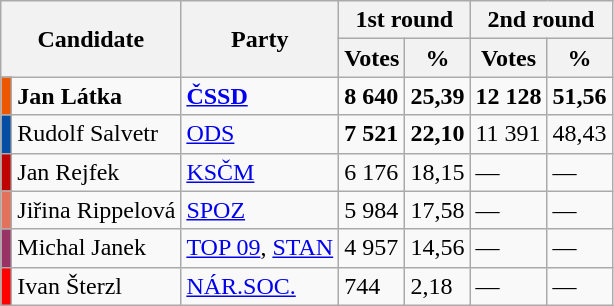<table class="wikitable sortable">
<tr>
<th colspan="2" rowspan="2">Candidate</th>
<th rowspan="2">Party</th>
<th colspan="2">1st round</th>
<th colspan="2">2nd round</th>
</tr>
<tr>
<th>Votes</th>
<th>%</th>
<th>Votes</th>
<th>%</th>
</tr>
<tr>
<td style="background-color:#EC5800;"></td>
<td><strong>Jan Látka</strong></td>
<td><a href='#'><strong>ČSSD</strong></a></td>
<td><strong>8 640</strong></td>
<td><strong>25,39</strong></td>
<td><strong>12 128</strong></td>
<td><strong>51,56</strong></td>
</tr>
<tr>
<td style="background-color:#034EA2;"></td>
<td>Rudolf Salvetr</td>
<td><a href='#'>ODS</a></td>
<td><strong>7 521</strong></td>
<td><strong>22,10</strong></td>
<td>11 391</td>
<td>48,43</td>
</tr>
<tr>
<td style="background-color:#bf0202;"></td>
<td>Jan Rejfek</td>
<td><a href='#'>KSČM</a></td>
<td>6 176</td>
<td>18,15</td>
<td>—</td>
<td>—</td>
</tr>
<tr>
<td style="background-color:#E2725B;"></td>
<td>Jiřina Rippelová</td>
<td><a href='#'>SPOZ</a></td>
<td>5 984</td>
<td>17,58</td>
<td>—</td>
<td>—</td>
</tr>
<tr>
<td style="background-color:#993366;"></td>
<td>Michal Janek</td>
<td><a href='#'>TOP 09</a>, <a href='#'>STAN</a></td>
<td>4 957</td>
<td>14,56</td>
<td>—</td>
<td>—</td>
</tr>
<tr>
<td style="background-color:red;"></td>
<td>Ivan Šterzl</td>
<td><a href='#'>NÁR.SOC.</a></td>
<td>744</td>
<td>2,18</td>
<td>—</td>
<td>—</td>
</tr>
</table>
